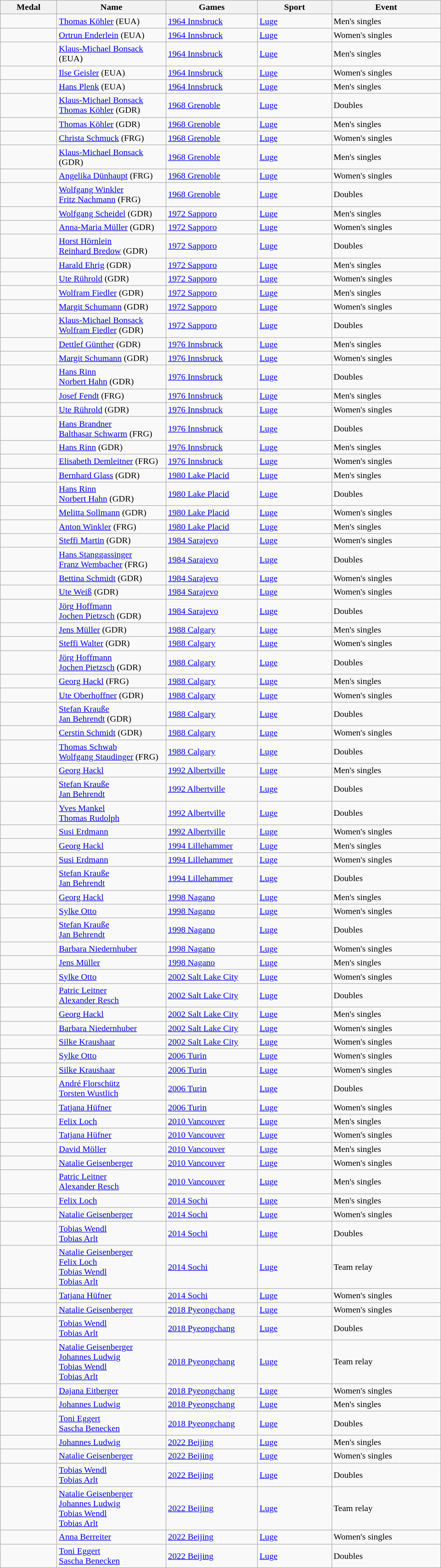<table class="wikitable sortable">
<tr>
<th style="width:6em">Medal</th>
<th style="width:12em">Name</th>
<th style="width:10em">Games</th>
<th style="width:8em">Sport</th>
<th style="width:12em">Event</th>
</tr>
<tr>
<td></td>
<td><a href='#'>Thomas Köhler</a> (EUA)</td>
<td> <a href='#'>1964 Innsbruck</a></td>
<td> <a href='#'>Luge</a></td>
<td>Men's singles</td>
</tr>
<tr>
<td></td>
<td><a href='#'>Ortrun Enderlein</a> (EUA)</td>
<td> <a href='#'>1964 Innsbruck</a></td>
<td> <a href='#'>Luge</a></td>
<td>Women's singles</td>
</tr>
<tr>
<td></td>
<td><a href='#'>Klaus-Michael Bonsack</a> (EUA)</td>
<td> <a href='#'>1964 Innsbruck</a></td>
<td> <a href='#'>Luge</a></td>
<td>Men's singles</td>
</tr>
<tr>
<td></td>
<td><a href='#'>Ilse Geisler</a> (EUA)</td>
<td> <a href='#'>1964 Innsbruck</a></td>
<td> <a href='#'>Luge</a></td>
<td>Women's singles</td>
</tr>
<tr>
<td></td>
<td><a href='#'>Hans Plenk</a> (EUA)</td>
<td> <a href='#'>1964 Innsbruck</a></td>
<td> <a href='#'>Luge</a></td>
<td>Men's singles</td>
</tr>
<tr>
<td></td>
<td><a href='#'>Klaus-Michael Bonsack</a><br><a href='#'>Thomas Köhler</a> (GDR)</td>
<td> <a href='#'>1968 Grenoble</a></td>
<td> <a href='#'>Luge</a></td>
<td>Doubles</td>
</tr>
<tr>
<td></td>
<td><a href='#'>Thomas Köhler</a> (GDR)</td>
<td> <a href='#'>1968 Grenoble</a></td>
<td> <a href='#'>Luge</a></td>
<td>Men's singles</td>
</tr>
<tr>
<td></td>
<td><a href='#'>Christa Schmuck</a> (FRG)</td>
<td> <a href='#'>1968 Grenoble</a></td>
<td> <a href='#'>Luge</a></td>
<td>Women's singles</td>
</tr>
<tr>
<td></td>
<td><a href='#'>Klaus-Michael Bonsack</a> (GDR)</td>
<td> <a href='#'>1968 Grenoble</a></td>
<td> <a href='#'>Luge</a></td>
<td>Men's singles</td>
</tr>
<tr>
<td></td>
<td><a href='#'>Angelika Dünhaupt</a> (FRG)</td>
<td> <a href='#'>1968 Grenoble</a></td>
<td> <a href='#'>Luge</a></td>
<td>Women's singles</td>
</tr>
<tr>
<td></td>
<td><a href='#'>Wolfgang Winkler</a><br><a href='#'>Fritz Nachmann</a> (FRG)</td>
<td> <a href='#'>1968 Grenoble</a></td>
<td> <a href='#'>Luge</a></td>
<td>Doubles</td>
</tr>
<tr>
<td></td>
<td><a href='#'>Wolfgang Scheidel</a> (GDR)</td>
<td> <a href='#'>1972 Sapporo</a></td>
<td> <a href='#'>Luge</a></td>
<td>Men's singles</td>
</tr>
<tr>
<td></td>
<td><a href='#'>Anna-Maria Müller</a> (GDR)</td>
<td> <a href='#'>1972 Sapporo</a></td>
<td> <a href='#'>Luge</a></td>
<td>Women's singles</td>
</tr>
<tr>
<td></td>
<td><a href='#'>Horst Hörnlein</a><br><a href='#'>Reinhard Bredow</a> (GDR)</td>
<td> <a href='#'>1972 Sapporo</a></td>
<td> <a href='#'>Luge</a></td>
<td>Doubles</td>
</tr>
<tr>
<td></td>
<td><a href='#'>Harald Ehrig</a> (GDR)</td>
<td> <a href='#'>1972 Sapporo</a></td>
<td> <a href='#'>Luge</a></td>
<td>Men's singles</td>
</tr>
<tr>
<td></td>
<td><a href='#'>Ute Rührold</a> (GDR)</td>
<td> <a href='#'>1972 Sapporo</a></td>
<td> <a href='#'>Luge</a></td>
<td>Women's singles</td>
</tr>
<tr>
<td></td>
<td><a href='#'>Wolfram Fiedler</a> (GDR)</td>
<td> <a href='#'>1972 Sapporo</a></td>
<td> <a href='#'>Luge</a></td>
<td>Men's singles</td>
</tr>
<tr>
<td></td>
<td><a href='#'>Margit Schumann</a> (GDR)</td>
<td> <a href='#'>1972 Sapporo</a></td>
<td> <a href='#'>Luge</a></td>
<td>Women's singles</td>
</tr>
<tr>
<td></td>
<td><a href='#'>Klaus-Michael Bonsack</a><br><a href='#'>Wolfram Fiedler</a> (GDR)</td>
<td> <a href='#'>1972 Sapporo</a></td>
<td> <a href='#'>Luge</a></td>
<td>Doubles</td>
</tr>
<tr>
<td></td>
<td><a href='#'>Dettlef Günther</a> (GDR)</td>
<td> <a href='#'>1976 Innsbruck</a></td>
<td> <a href='#'>Luge</a></td>
<td>Men's singles</td>
</tr>
<tr>
<td></td>
<td><a href='#'>Margit Schumann</a> (GDR)</td>
<td> <a href='#'>1976 Innsbruck</a></td>
<td> <a href='#'>Luge</a></td>
<td>Women's singles</td>
</tr>
<tr>
<td></td>
<td><a href='#'>Hans Rinn</a><br><a href='#'>Norbert Hahn</a> (GDR)</td>
<td> <a href='#'>1976 Innsbruck</a></td>
<td> <a href='#'>Luge</a></td>
<td>Doubles</td>
</tr>
<tr>
<td></td>
<td><a href='#'>Josef Fendt</a> (FRG)</td>
<td> <a href='#'>1976 Innsbruck</a></td>
<td> <a href='#'>Luge</a></td>
<td>Men's singles</td>
</tr>
<tr>
<td></td>
<td><a href='#'>Ute Rührold</a> (GDR)</td>
<td> <a href='#'>1976 Innsbruck</a></td>
<td> <a href='#'>Luge</a></td>
<td>Women's singles</td>
</tr>
<tr>
<td></td>
<td><a href='#'>Hans Brandner</a><br><a href='#'>Balthasar Schwarm</a> (FRG)</td>
<td> <a href='#'>1976 Innsbruck</a></td>
<td> <a href='#'>Luge</a></td>
<td>Doubles</td>
</tr>
<tr>
<td></td>
<td><a href='#'>Hans Rinn</a> (GDR)</td>
<td> <a href='#'>1976 Innsbruck</a></td>
<td> <a href='#'>Luge</a></td>
<td>Men's singles</td>
</tr>
<tr>
<td></td>
<td><a href='#'>Elisabeth Demleitner</a> (FRG)</td>
<td> <a href='#'>1976 Innsbruck</a></td>
<td> <a href='#'>Luge</a></td>
<td>Women's singles</td>
</tr>
<tr>
<td></td>
<td><a href='#'>Bernhard Glass</a> (GDR)</td>
<td> <a href='#'>1980 Lake Placid</a></td>
<td> <a href='#'>Luge</a></td>
<td>Men's singles</td>
</tr>
<tr>
<td></td>
<td><a href='#'>Hans Rinn</a><br><a href='#'>Norbert Hahn</a> (GDR)</td>
<td> <a href='#'>1980 Lake Placid</a></td>
<td> <a href='#'>Luge</a></td>
<td>Doubles</td>
</tr>
<tr>
<td></td>
<td><a href='#'>Melitta Sollmann</a> (GDR)</td>
<td> <a href='#'>1980 Lake Placid</a></td>
<td> <a href='#'>Luge</a></td>
<td>Women's singles</td>
</tr>
<tr>
<td></td>
<td><a href='#'>Anton Winkler</a> (FRG)</td>
<td> <a href='#'>1980 Lake Placid</a></td>
<td> <a href='#'>Luge</a></td>
<td>Men's singles</td>
</tr>
<tr>
<td></td>
<td><a href='#'>Steffi Martin</a> (GDR)</td>
<td> <a href='#'>1984 Sarajevo</a></td>
<td> <a href='#'>Luge</a></td>
<td>Women's singles</td>
</tr>
<tr>
<td></td>
<td><a href='#'>Hans Stanggassinger</a><br><a href='#'>Franz Wembacher</a> (FRG)</td>
<td> <a href='#'>1984 Sarajevo</a></td>
<td> <a href='#'>Luge</a></td>
<td>Doubles</td>
</tr>
<tr>
<td></td>
<td><a href='#'>Bettina Schmidt</a> (GDR)</td>
<td> <a href='#'>1984 Sarajevo</a></td>
<td> <a href='#'>Luge</a></td>
<td>Women's singles</td>
</tr>
<tr>
<td></td>
<td><a href='#'>Ute Weiß</a> (GDR)</td>
<td> <a href='#'>1984 Sarajevo</a></td>
<td> <a href='#'>Luge</a></td>
<td>Women's singles</td>
</tr>
<tr>
<td></td>
<td><a href='#'>Jörg Hoffmann</a><br><a href='#'>Jochen Pietzsch</a> (GDR)</td>
<td> <a href='#'>1984 Sarajevo</a></td>
<td> <a href='#'>Luge</a></td>
<td>Doubles</td>
</tr>
<tr>
<td></td>
<td><a href='#'>Jens Müller</a> (GDR)</td>
<td> <a href='#'>1988 Calgary</a></td>
<td> <a href='#'>Luge</a></td>
<td>Men's singles</td>
</tr>
<tr>
<td></td>
<td><a href='#'>Steffi Walter</a> (GDR)</td>
<td> <a href='#'>1988 Calgary</a></td>
<td> <a href='#'>Luge</a></td>
<td>Women's singles</td>
</tr>
<tr>
<td></td>
<td><a href='#'>Jörg Hoffmann</a><br><a href='#'>Jochen Pietzsch</a> (GDR)</td>
<td> <a href='#'>1988 Calgary</a></td>
<td> <a href='#'>Luge</a></td>
<td>Doubles</td>
</tr>
<tr>
<td></td>
<td><a href='#'>Georg Hackl</a> (FRG)</td>
<td> <a href='#'>1988 Calgary</a></td>
<td> <a href='#'>Luge</a></td>
<td>Men's singles</td>
</tr>
<tr>
<td></td>
<td><a href='#'>Ute Oberhoffner</a> (GDR)</td>
<td> <a href='#'>1988 Calgary</a></td>
<td> <a href='#'>Luge</a></td>
<td>Women's singles</td>
</tr>
<tr>
<td></td>
<td><a href='#'>Stefan Krauße</a><br><a href='#'>Jan Behrendt</a> (GDR)</td>
<td> <a href='#'>1988 Calgary</a></td>
<td> <a href='#'>Luge</a></td>
<td>Doubles</td>
</tr>
<tr>
<td></td>
<td><a href='#'>Cerstin Schmidt</a> (GDR)</td>
<td> <a href='#'>1988 Calgary</a></td>
<td> <a href='#'>Luge</a></td>
<td>Women's singles</td>
</tr>
<tr>
<td></td>
<td><a href='#'>Thomas Schwab</a><br><a href='#'>Wolfgang Staudinger</a> (FRG)</td>
<td> <a href='#'>1988 Calgary</a></td>
<td> <a href='#'>Luge</a></td>
<td>Doubles</td>
</tr>
<tr>
<td></td>
<td><a href='#'>Georg Hackl</a></td>
<td> <a href='#'>1992 Albertville</a></td>
<td> <a href='#'>Luge</a></td>
<td>Men's singles</td>
</tr>
<tr>
<td></td>
<td><a href='#'>Stefan Krauße</a><br><a href='#'>Jan Behrendt</a></td>
<td> <a href='#'>1992 Albertville</a></td>
<td> <a href='#'>Luge</a></td>
<td>Doubles</td>
</tr>
<tr>
<td></td>
<td><a href='#'>Yves Mankel</a><br><a href='#'>Thomas Rudolph</a></td>
<td> <a href='#'>1992 Albertville</a></td>
<td> <a href='#'>Luge</a></td>
<td>Doubles</td>
</tr>
<tr>
<td></td>
<td><a href='#'>Susi Erdmann</a></td>
<td> <a href='#'>1992 Albertville</a></td>
<td> <a href='#'>Luge</a></td>
<td>Women's singles</td>
</tr>
<tr>
<td></td>
<td><a href='#'>Georg Hackl</a></td>
<td> <a href='#'>1994 Lillehammer</a></td>
<td> <a href='#'>Luge</a></td>
<td>Men's singles</td>
</tr>
<tr>
<td></td>
<td><a href='#'>Susi Erdmann</a></td>
<td> <a href='#'>1994 Lillehammer</a></td>
<td> <a href='#'>Luge</a></td>
<td>Women's singles</td>
</tr>
<tr>
<td></td>
<td><a href='#'>Stefan Krauße</a><br><a href='#'>Jan Behrendt</a></td>
<td> <a href='#'>1994 Lillehammer</a></td>
<td> <a href='#'>Luge</a></td>
<td>Doubles</td>
</tr>
<tr>
<td></td>
<td><a href='#'>Georg Hackl</a></td>
<td> <a href='#'>1998 Nagano</a></td>
<td> <a href='#'>Luge</a></td>
<td>Men's singles</td>
</tr>
<tr>
<td></td>
<td><a href='#'>Sylke Otto</a></td>
<td> <a href='#'>1998 Nagano</a></td>
<td> <a href='#'>Luge</a></td>
<td>Women's singles</td>
</tr>
<tr>
<td></td>
<td><a href='#'>Stefan Krauße</a><br><a href='#'>Jan Behrendt</a></td>
<td> <a href='#'>1998 Nagano</a></td>
<td> <a href='#'>Luge</a></td>
<td>Doubles</td>
</tr>
<tr>
<td></td>
<td><a href='#'>Barbara Niedernhuber</a></td>
<td> <a href='#'>1998 Nagano</a></td>
<td> <a href='#'>Luge</a></td>
<td>Women's singles</td>
</tr>
<tr>
<td></td>
<td><a href='#'>Jens Müller</a></td>
<td> <a href='#'>1998 Nagano</a></td>
<td> <a href='#'>Luge</a></td>
<td>Men's singles</td>
</tr>
<tr>
<td></td>
<td><a href='#'>Sylke Otto</a></td>
<td> <a href='#'>2002 Salt Lake City</a></td>
<td> <a href='#'>Luge</a></td>
<td>Women's singles</td>
</tr>
<tr>
<td></td>
<td><a href='#'>Patric Leitner</a><br><a href='#'>Alexander Resch</a></td>
<td> <a href='#'>2002 Salt Lake City</a></td>
<td> <a href='#'>Luge</a></td>
<td>Doubles</td>
</tr>
<tr>
<td></td>
<td><a href='#'>Georg Hackl</a></td>
<td> <a href='#'>2002 Salt Lake City</a></td>
<td> <a href='#'>Luge</a></td>
<td>Men's singles</td>
</tr>
<tr>
<td></td>
<td><a href='#'>Barbara Niedernhuber</a></td>
<td> <a href='#'>2002 Salt Lake City</a></td>
<td> <a href='#'>Luge</a></td>
<td>Women's singles</td>
</tr>
<tr>
<td></td>
<td><a href='#'>Silke Kraushaar</a></td>
<td> <a href='#'>2002 Salt Lake City</a></td>
<td> <a href='#'>Luge</a></td>
<td>Women's singles</td>
</tr>
<tr>
<td></td>
<td><a href='#'>Sylke Otto</a></td>
<td> <a href='#'>2006 Turin</a></td>
<td> <a href='#'>Luge</a></td>
<td>Women's singles</td>
</tr>
<tr>
<td></td>
<td><a href='#'>Silke Kraushaar</a></td>
<td> <a href='#'>2006 Turin</a></td>
<td> <a href='#'>Luge</a></td>
<td>Women's singles</td>
</tr>
<tr>
<td></td>
<td><a href='#'>André Florschütz</a><br><a href='#'>Torsten Wustlich</a></td>
<td> <a href='#'>2006 Turin</a></td>
<td> <a href='#'>Luge</a></td>
<td>Doubles</td>
</tr>
<tr>
<td></td>
<td><a href='#'>Tatjana Hüfner</a></td>
<td> <a href='#'>2006 Turin</a></td>
<td> <a href='#'>Luge</a></td>
<td>Women's singles</td>
</tr>
<tr>
<td></td>
<td><a href='#'>Felix Loch</a></td>
<td> <a href='#'>2010 Vancouver</a></td>
<td> <a href='#'>Luge</a></td>
<td>Men's singles</td>
</tr>
<tr>
<td></td>
<td><a href='#'>Tatjana Hüfner</a></td>
<td> <a href='#'>2010 Vancouver</a></td>
<td> <a href='#'>Luge</a></td>
<td>Women's singles</td>
</tr>
<tr>
<td></td>
<td><a href='#'>David Möller</a></td>
<td> <a href='#'>2010 Vancouver</a></td>
<td> <a href='#'>Luge</a></td>
<td>Men's singles</td>
</tr>
<tr>
<td></td>
<td><a href='#'>Natalie Geisenberger</a></td>
<td> <a href='#'>2010 Vancouver</a></td>
<td> <a href='#'>Luge</a></td>
<td>Women's singles</td>
</tr>
<tr>
<td></td>
<td><a href='#'>Patric Leitner</a><br><a href='#'>Alexander Resch</a></td>
<td> <a href='#'>2010 Vancouver</a></td>
<td> <a href='#'>Luge</a></td>
<td>Men's singles</td>
</tr>
<tr>
<td></td>
<td><a href='#'>Felix Loch</a></td>
<td> <a href='#'>2014 Sochi</a></td>
<td> <a href='#'>Luge</a></td>
<td>Men's singles</td>
</tr>
<tr>
<td></td>
<td><a href='#'>Natalie Geisenberger</a></td>
<td> <a href='#'>2014 Sochi</a></td>
<td> <a href='#'>Luge</a></td>
<td>Women's singles</td>
</tr>
<tr>
<td></td>
<td><a href='#'>Tobias Wendl</a><br><a href='#'>Tobias Arlt</a></td>
<td> <a href='#'>2014 Sochi</a></td>
<td> <a href='#'>Luge</a></td>
<td>Doubles</td>
</tr>
<tr>
<td></td>
<td><a href='#'>Natalie Geisenberger</a><br><a href='#'>Felix Loch</a><br><a href='#'>Tobias Wendl</a><br><a href='#'>Tobias Arlt</a></td>
<td> <a href='#'>2014 Sochi</a></td>
<td> <a href='#'>Luge</a></td>
<td>Team relay</td>
</tr>
<tr>
<td></td>
<td><a href='#'>Tatjana Hüfner</a></td>
<td> <a href='#'>2014 Sochi</a></td>
<td> <a href='#'>Luge</a></td>
<td>Women's singles</td>
</tr>
<tr>
<td></td>
<td><a href='#'>Natalie Geisenberger</a></td>
<td> <a href='#'>2018 Pyeongchang</a></td>
<td> <a href='#'>Luge</a></td>
<td>Women's singles</td>
</tr>
<tr>
<td></td>
<td><a href='#'>Tobias Wendl</a><br><a href='#'>Tobias Arlt</a></td>
<td> <a href='#'>2018 Pyeongchang</a></td>
<td> <a href='#'>Luge</a></td>
<td>Doubles</td>
</tr>
<tr>
<td></td>
<td><a href='#'>Natalie Geisenberger</a><br><a href='#'>Johannes Ludwig</a><br><a href='#'>Tobias Wendl</a><br><a href='#'>Tobias Arlt</a></td>
<td> <a href='#'>2018 Pyeongchang</a></td>
<td> <a href='#'>Luge</a></td>
<td>Team relay</td>
</tr>
<tr>
<td></td>
<td><a href='#'>Dajana Eitberger</a></td>
<td> <a href='#'>2018 Pyeongchang</a></td>
<td> <a href='#'>Luge</a></td>
<td>Women's singles</td>
</tr>
<tr>
<td></td>
<td><a href='#'>Johannes Ludwig</a></td>
<td> <a href='#'>2018 Pyeongchang</a></td>
<td> <a href='#'>Luge</a></td>
<td>Men's singles</td>
</tr>
<tr>
<td></td>
<td><a href='#'>Toni Eggert</a><br><a href='#'>Sascha Benecken</a></td>
<td> <a href='#'>2018 Pyeongchang</a></td>
<td> <a href='#'>Luge</a></td>
<td>Doubles</td>
</tr>
<tr>
<td></td>
<td><a href='#'>Johannes Ludwig</a></td>
<td> <a href='#'>2022 Beijing</a></td>
<td> <a href='#'>Luge</a></td>
<td>Men's singles</td>
</tr>
<tr>
<td></td>
<td><a href='#'>Natalie Geisenberger</a></td>
<td> <a href='#'>2022 Beijing</a></td>
<td> <a href='#'>Luge</a></td>
<td>Women's singles</td>
</tr>
<tr>
<td></td>
<td><a href='#'>Tobias Wendl</a><br><a href='#'>Tobias Arlt</a></td>
<td> <a href='#'>2022 Beijing</a></td>
<td> <a href='#'>Luge</a></td>
<td>Doubles</td>
</tr>
<tr>
<td></td>
<td><a href='#'>Natalie Geisenberger</a><br><a href='#'>Johannes Ludwig</a><br><a href='#'>Tobias Wendl</a><br><a href='#'>Tobias Arlt</a></td>
<td> <a href='#'>2022 Beijing</a></td>
<td> <a href='#'>Luge</a></td>
<td>Team relay</td>
</tr>
<tr>
<td></td>
<td><a href='#'>Anna Berreiter</a></td>
<td> <a href='#'>2022 Beijing</a></td>
<td> <a href='#'>Luge</a></td>
<td>Women's singles</td>
</tr>
<tr>
<td></td>
<td><a href='#'>Toni Eggert</a><br><a href='#'>Sascha Benecken</a></td>
<td> <a href='#'>2022 Beijing</a></td>
<td> <a href='#'>Luge</a></td>
<td>Doubles</td>
</tr>
</table>
